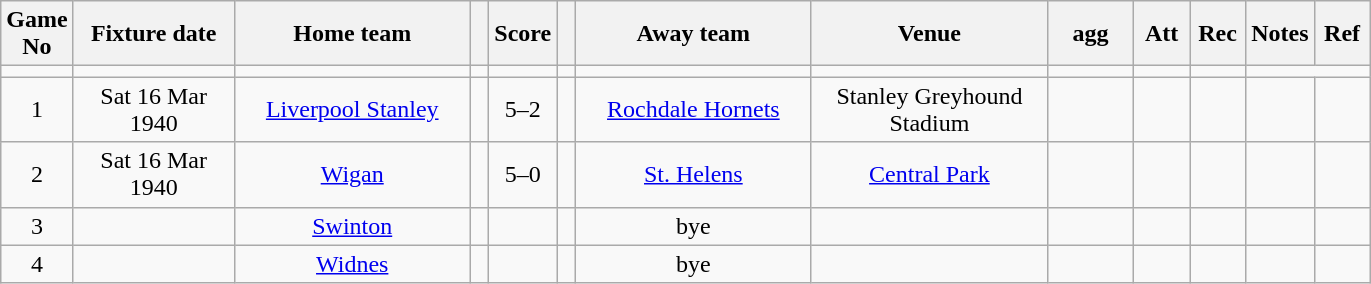<table class="wikitable" style="text-align:center;">
<tr>
<th width=20 abbr="No">Game No</th>
<th width=100 abbr="Date">Fixture date</th>
<th width=150 abbr="Home team">Home team</th>
<th width=5 abbr="space"></th>
<th width=20 abbr="Score">Score</th>
<th width=5 abbr="space"></th>
<th width=150 abbr="Away team">Away team</th>
<th width=150 abbr="Venue">Venue</th>
<th width=50 abbr="agg">agg</th>
<th width=30 abbr="Att">Att</th>
<th width=30 abbr="Rec">Rec</th>
<th width=20 abbr="Notes">Notes</th>
<th width=30 abbr="Ref">Ref</th>
</tr>
<tr>
<td></td>
<td></td>
<td></td>
<td></td>
<td></td>
<td></td>
<td></td>
<td></td>
<td></td>
<td></td>
<td></td>
</tr>
<tr>
<td>1</td>
<td>Sat 16 Mar 1940</td>
<td><a href='#'>Liverpool Stanley</a></td>
<td></td>
<td>5–2</td>
<td></td>
<td><a href='#'>Rochdale Hornets</a></td>
<td>Stanley Greyhound Stadium</td>
<td></td>
<td></td>
<td></td>
<td></td>
<td></td>
</tr>
<tr>
<td>2</td>
<td>Sat 16 Mar 1940</td>
<td><a href='#'>Wigan</a></td>
<td></td>
<td>5–0</td>
<td></td>
<td><a href='#'>St. Helens</a></td>
<td><a href='#'>Central Park</a></td>
<td></td>
<td></td>
<td></td>
<td></td>
<td></td>
</tr>
<tr>
<td>3</td>
<td></td>
<td><a href='#'>Swinton</a></td>
<td></td>
<td></td>
<td></td>
<td>bye</td>
<td></td>
<td></td>
<td></td>
<td></td>
<td></td>
<td></td>
</tr>
<tr>
<td>4</td>
<td></td>
<td><a href='#'>Widnes</a></td>
<td></td>
<td></td>
<td></td>
<td>bye</td>
<td></td>
<td></td>
<td></td>
<td></td>
<td></td>
<td></td>
</tr>
</table>
